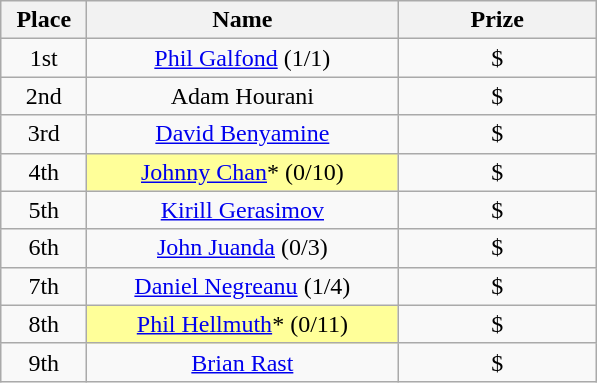<table class="wikitable">
<tr>
<th width="50">Place</th>
<th width="200">Name</th>
<th width="125">Prize</th>
</tr>
<tr>
<td align = "center">1st</td>
<td align = "center"><a href='#'>Phil Galfond</a> (1/1)</td>
<td align = "center">$</td>
</tr>
<tr>
<td align = "center">2nd</td>
<td align = "center">Adam Hourani</td>
<td align = "center">$</td>
</tr>
<tr>
<td align = "center">3rd</td>
<td align = "center"><a href='#'>David Benyamine</a></td>
<td align = "center">$</td>
</tr>
<tr>
<td align = "center">4th</td>
<td align="center" bgcolor="#FFFF99"><a href='#'>Johnny Chan</a>* (0/10)</td>
<td align = "center">$</td>
</tr>
<tr>
<td align = "center">5th</td>
<td align = "center"><a href='#'>Kirill Gerasimov</a></td>
<td align = "center">$</td>
</tr>
<tr>
<td align = "center">6th</td>
<td align = "center"><a href='#'>John Juanda</a> (0/3)</td>
<td align = "center">$</td>
</tr>
<tr>
<td align = "center">7th</td>
<td align = "center"><a href='#'>Daniel Negreanu</a> (1/4)</td>
<td align = "center">$</td>
</tr>
<tr>
<td align = "center">8th</td>
<td align="center" bgcolor="#FFFF99"><a href='#'>Phil Hellmuth</a>* (0/11)</td>
<td align = "center">$</td>
</tr>
<tr>
<td align = "center">9th</td>
<td align = "center"><a href='#'>Brian Rast</a></td>
<td align = "center">$</td>
</tr>
</table>
